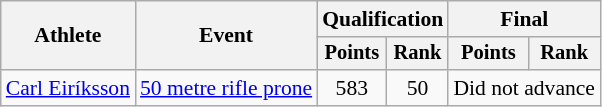<table class="wikitable" style="font-size:90%">
<tr>
<th rowspan="2">Athlete</th>
<th rowspan="2">Event</th>
<th colspan=2>Qualification</th>
<th colspan=2>Final</th>
</tr>
<tr style="font-size:95%">
<th>Points</th>
<th>Rank</th>
<th>Points</th>
<th>Rank</th>
</tr>
<tr align=center>
<td align=left><a href='#'>Carl Eiríksson</a></td>
<td align=left><a href='#'>50 metre rifle prone</a></td>
<td>583</td>
<td>50</td>
<td colspan=2>Did not advance</td>
</tr>
</table>
